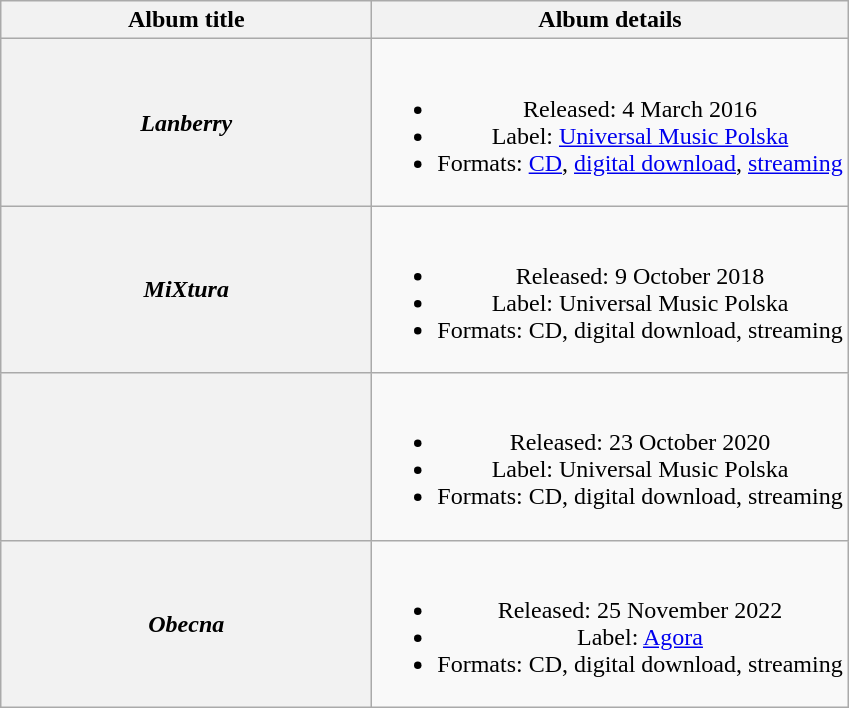<table class="wikitable plainrowheaders" style="text-align:center;">
<tr>
<th style="width:15em;">Album title</th>
<th>Album details</th>
</tr>
<tr>
<th scope="row"><em>Lanberry</em></th>
<td><br><ul><li>Released: 4 March 2016</li><li>Label: <a href='#'>Universal Music Polska</a></li><li>Formats: <a href='#'>CD</a>, <a href='#'>digital download</a>, <a href='#'>streaming</a></li></ul></td>
</tr>
<tr>
<th scope="row"><em>MiXtura</em></th>
<td><br><ul><li>Released: 9 October 2018</li><li>Label: Universal Music Polska</li><li>Formats: CD, digital download, streaming</li></ul></td>
</tr>
<tr>
<th scope="row"><em></em></th>
<td><br><ul><li>Released: 23 October 2020</li><li>Label: Universal Music Polska</li><li>Formats: CD, digital download, streaming</li></ul></td>
</tr>
<tr>
<th scope="row"><em>Obecna</em></th>
<td><br><ul><li>Released: 25 November 2022</li><li>Label: <a href='#'>Agora</a></li><li>Formats: CD, digital download, streaming</li></ul></td>
</tr>
</table>
